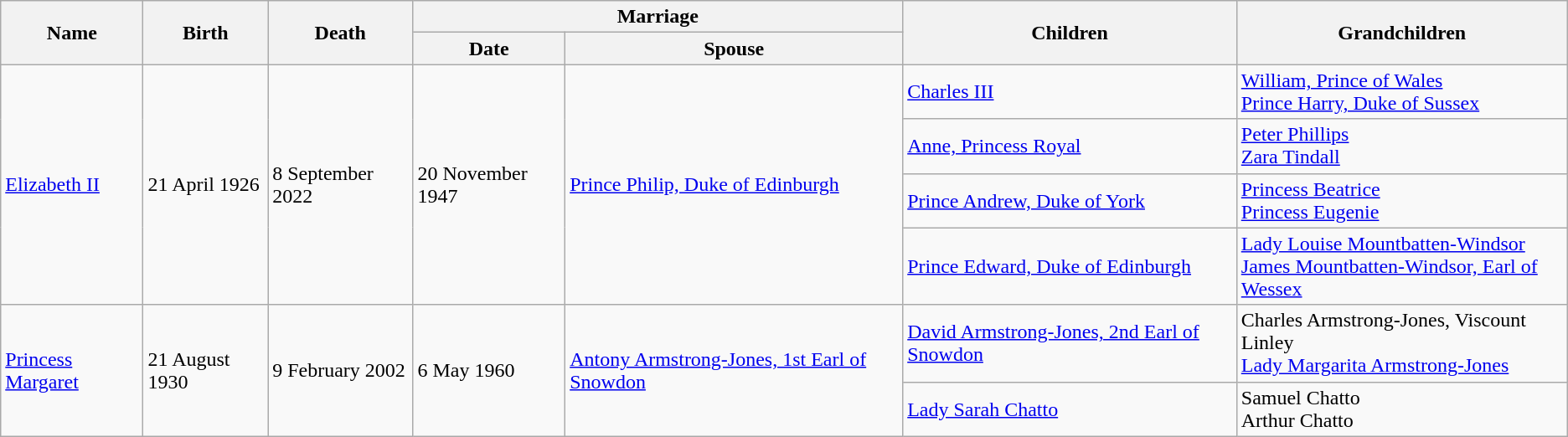<table class="wikitable">
<tr>
<th rowspan="2">Name</th>
<th rowspan="2">Birth</th>
<th rowspan="2">Death</th>
<th colspan="2">Marriage</th>
<th rowspan="2">Children</th>
<th rowspan="2">Grandchildren</th>
</tr>
<tr>
<th>Date</th>
<th>Spouse</th>
</tr>
<tr>
<td rowspan="4"><a href='#'>Elizabeth II</a></td>
<td rowspan="4">21 April 1926</td>
<td rowspan="4">8 September 2022</td>
<td rowspan="4">20 November 1947</td>
<td rowspan="4"><a href='#'>Prince Philip, Duke of Edinburgh</a></td>
<td><a href='#'>Charles III</a></td>
<td><a href='#'>William, Prince of Wales</a><br><a href='#'>Prince Harry, Duke of Sussex</a></td>
</tr>
<tr>
<td><a href='#'>Anne, Princess Royal</a></td>
<td><a href='#'>Peter Phillips</a><br><a href='#'>Zara Tindall</a></td>
</tr>
<tr>
<td><a href='#'>Prince Andrew, Duke of York</a></td>
<td><a href='#'>Princess Beatrice</a><br><a href='#'>Princess Eugenie</a></td>
</tr>
<tr>
<td><a href='#'>Prince Edward, Duke of Edinburgh</a></td>
<td><a href='#'>Lady Louise Mountbatten-Windsor</a><br><a href='#'>James Mountbatten-Windsor, Earl of Wessex</a></td>
</tr>
<tr>
<td rowspan="2"><a href='#'>Princess Margaret</a></td>
<td rowspan="2">21 August 1930</td>
<td rowspan="2">9 February 2002</td>
<td rowspan="2">6 May 1960<br></td>
<td rowspan="2"><a href='#'>Antony Armstrong-Jones, 1st Earl of Snowdon</a></td>
<td><a href='#'>David Armstrong-Jones, 2nd Earl of Snowdon</a></td>
<td>Charles Armstrong-Jones, Viscount Linley<br><a href='#'>Lady Margarita Armstrong-Jones</a></td>
</tr>
<tr>
<td><a href='#'>Lady Sarah Chatto</a></td>
<td>Samuel Chatto<br>Arthur Chatto</td>
</tr>
</table>
